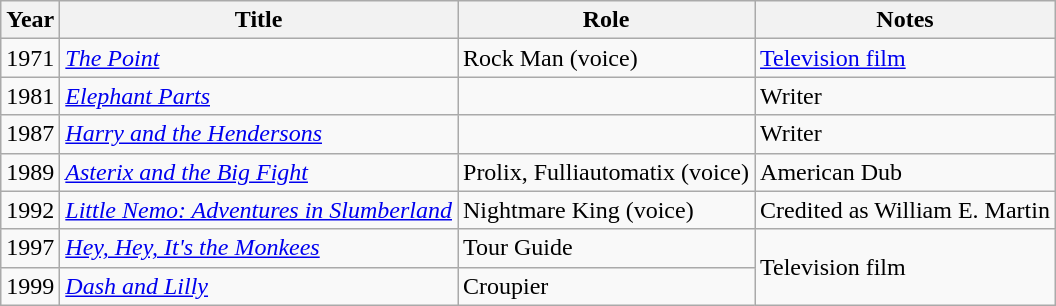<table class="wikitable sortable plainrowheaders" style="white-space:nowrap">
<tr>
<th>Year</th>
<th>Title</th>
<th>Role</th>
<th>Notes</th>
</tr>
<tr>
<td>1971</td>
<td><em><a href='#'>The Point</a></em></td>
<td>Rock Man (voice)</td>
<td><a href='#'>Television film</a></td>
</tr>
<tr>
<td>1981</td>
<td><em><a href='#'>Elephant Parts</a></em></td>
<td></td>
<td>Writer</td>
</tr>
<tr>
<td>1987</td>
<td><em><a href='#'>Harry and the Hendersons</a></em></td>
<td></td>
<td>Writer</td>
</tr>
<tr>
<td>1989</td>
<td><em><a href='#'>Asterix and the Big Fight</a></em></td>
<td>Prolix, Fulliautomatix (voice)</td>
<td>American Dub</td>
</tr>
<tr>
<td>1992</td>
<td><em><a href='#'>Little Nemo: Adventures in Slumberland</a></em></td>
<td>Nightmare King (voice)</td>
<td>Credited as William E. Martin</td>
</tr>
<tr>
<td>1997</td>
<td><em><a href='#'>Hey, Hey, It's the Monkees</a></em></td>
<td>Tour Guide</td>
<td rowspan="2">Television film</td>
</tr>
<tr>
<td>1999</td>
<td><em><a href='#'>Dash and Lilly</a></em></td>
<td>Croupier</td>
</tr>
</table>
